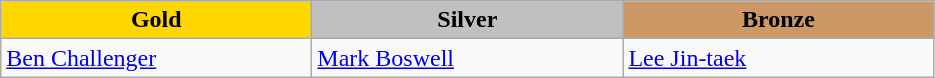<table class="wikitable" style="text-align:left">
<tr align="center">
<td width=200 bgcolor=gold><strong>Gold</strong></td>
<td width=200 bgcolor=silver><strong>Silver</strong></td>
<td width=200 bgcolor=CC9966><strong>Bronze</strong></td>
</tr>
<tr>
<td><a href='#'>Ben Challenger</a><br><em></em></td>
<td><a href='#'>Mark Boswell</a><br><em></em></td>
<td><a href='#'>Lee Jin-taek</a><br><em></em></td>
</tr>
</table>
